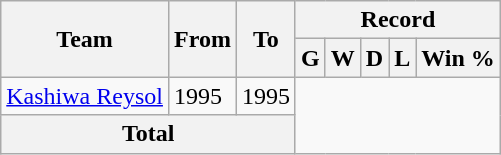<table class="wikitable" style="text-align: center">
<tr>
<th rowspan="2">Team</th>
<th rowspan="2">From</th>
<th rowspan="2">To</th>
<th colspan="5">Record</th>
</tr>
<tr>
<th>G</th>
<th>W</th>
<th>D</th>
<th>L</th>
<th>Win %</th>
</tr>
<tr>
<td align="left"><a href='#'>Kashiwa Reysol</a></td>
<td align="left">1995</td>
<td align="left">1995<br></td>
</tr>
<tr>
<th colspan="3">Total<br></th>
</tr>
</table>
